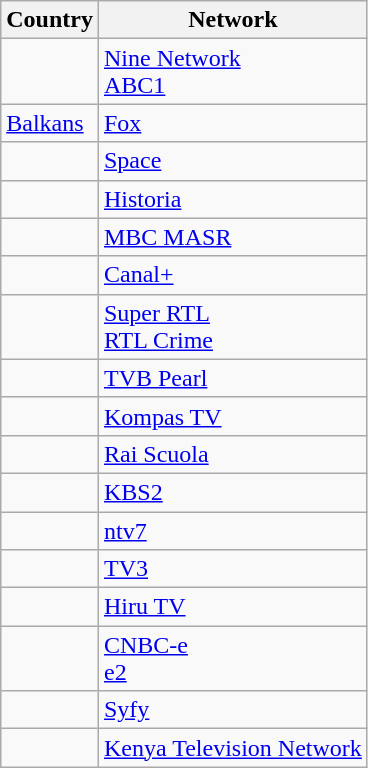<table class=wikitable>
<tr>
<th>Country</th>
<th>Network</th>
</tr>
<tr>
<td></td>
<td><a href='#'>Nine Network</a><br><a href='#'>ABC1</a></td>
</tr>
<tr>
<td><a href='#'>Balkans</a></td>
<td><a href='#'>Fox</a></td>
</tr>
<tr>
<td></td>
<td><a href='#'>Space</a></td>
</tr>
<tr>
<td></td>
<td><a href='#'>Historia</a></td>
</tr>
<tr>
<td></td>
<td><a href='#'>MBC MASR</a></td>
</tr>
<tr>
<td></td>
<td><a href='#'>Canal+</a></td>
</tr>
<tr>
<td></td>
<td><a href='#'>Super RTL</a><br><a href='#'>RTL Crime</a></td>
</tr>
<tr>
<td></td>
<td><a href='#'>TVB Pearl</a></td>
</tr>
<tr>
<td></td>
<td><a href='#'>Kompas TV</a></td>
</tr>
<tr>
<td></td>
<td><a href='#'>Rai Scuola</a></td>
</tr>
<tr>
<td></td>
<td><a href='#'>KBS2</a></td>
</tr>
<tr>
<td></td>
<td><a href='#'>ntv7</a></td>
</tr>
<tr>
<td></td>
<td><a href='#'>TV3</a></td>
</tr>
<tr>
<td></td>
<td><a href='#'>Hiru TV</a></td>
</tr>
<tr>
<td></td>
<td><a href='#'>CNBC-e</a><br><a href='#'>e2</a></td>
</tr>
<tr>
<td></td>
<td><a href='#'>Syfy</a></td>
</tr>
<tr>
<td></td>
<td><a href='#'>Kenya Television Network</a></td>
</tr>
</table>
